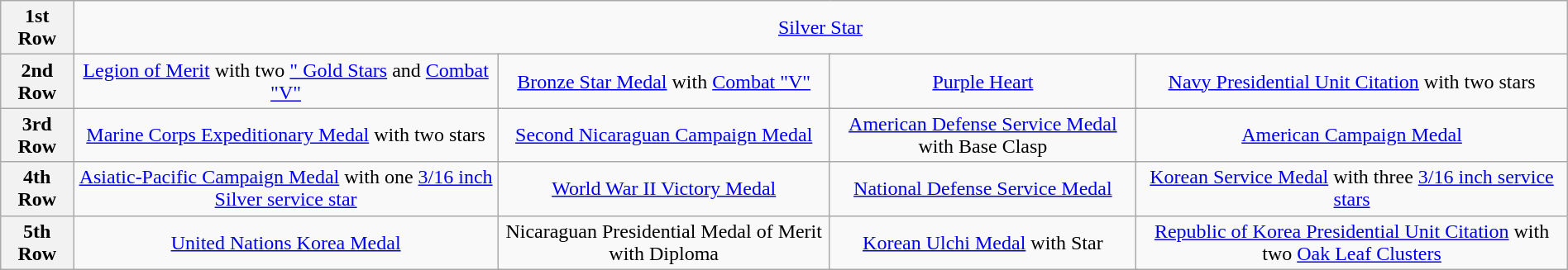<table class="wikitable" style="margin:1em auto; text-align:center;">
<tr>
<th>1st Row</th>
<td colspan="14"><a href='#'>Silver Star</a></td>
</tr>
<tr>
<th>2nd Row</th>
<td colspan="4"><a href='#'>Legion of Merit</a> with two <a href='#'>" Gold Stars</a> and <a href='#'>Combat "V"</a></td>
<td colspan="4"><a href='#'>Bronze Star Medal</a> with <a href='#'>Combat "V"</a></td>
<td colspan="4"><a href='#'>Purple Heart</a></td>
<td colspan="4"><a href='#'>Navy Presidential Unit Citation</a> with two stars</td>
</tr>
<tr>
<th>3rd Row</th>
<td colspan="4"><a href='#'>Marine Corps Expeditionary Medal</a> with two stars</td>
<td colspan="4"><a href='#'>Second Nicaraguan Campaign Medal</a></td>
<td colspan="4"><a href='#'>American Defense Service Medal</a> with Base Clasp</td>
<td colspan="4"><a href='#'>American Campaign Medal</a></td>
</tr>
<tr>
<th>4th Row</th>
<td colspan="4"><a href='#'>Asiatic-Pacific Campaign Medal</a> with one <a href='#'>3/16 inch Silver service star</a></td>
<td colspan="4"><a href='#'>World War II Victory Medal</a></td>
<td colspan="4"><a href='#'>National Defense Service Medal</a></td>
<td colspan="4"><a href='#'>Korean Service Medal</a> with three <a href='#'>3/16 inch service stars</a></td>
</tr>
<tr>
<th>5th Row</th>
<td colspan="4"><a href='#'>United Nations Korea Medal</a></td>
<td colspan="4">Nicaraguan Presidential Medal of Merit with Diploma</td>
<td colspan="4"><a href='#'>Korean Ulchi Medal</a> with Star</td>
<td colspan="4"><a href='#'>Republic of Korea Presidential Unit Citation</a> with two <a href='#'>Oak Leaf Clusters</a></td>
</tr>
</table>
